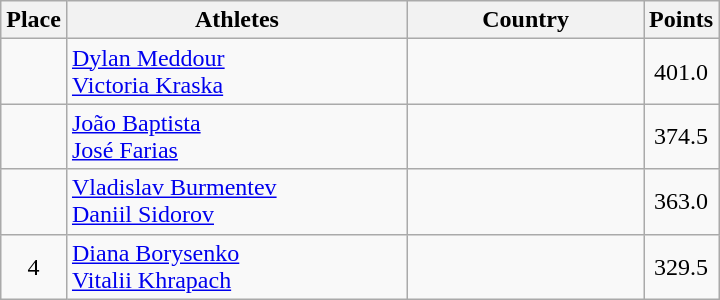<table class="wikitable">
<tr>
<th>Place</th>
<th width=220px>Athletes</th>
<th width=150px>Country</th>
<th>Points</th>
</tr>
<tr>
<td align=center></td>
<td><a href='#'>Dylan Meddour</a><br><a href='#'>Victoria Kraska</a></td>
<td></td>
<td align=center>401.0</td>
</tr>
<tr>
<td align=center></td>
<td><a href='#'>João Baptista</a><br><a href='#'>José Farias</a></td>
<td></td>
<td align=center>374.5</td>
</tr>
<tr>
<td align=center></td>
<td><a href='#'>Vladislav Burmentev</a><br><a href='#'>Daniil Sidorov</a></td>
<td></td>
<td align=center>363.0</td>
</tr>
<tr>
<td align=center>4</td>
<td><a href='#'>Diana Borysenko</a><br><a href='#'>Vitalii Khrapach</a></td>
<td></td>
<td align=center>329.5</td>
</tr>
</table>
